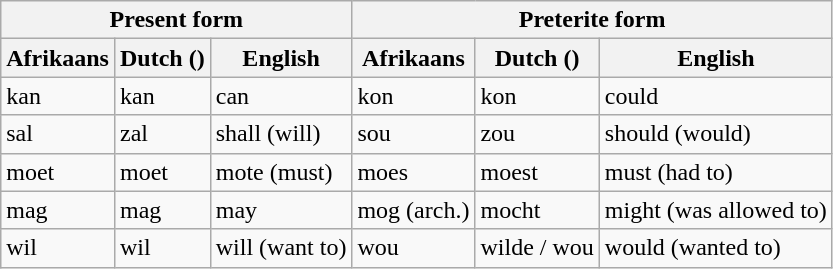<table class="wikitable">
<tr>
<th colspan=3>Present form</th>
<th colspan=3>Preterite form</th>
</tr>
<tr>
<th>Afrikaans</th>
<th>Dutch ()</th>
<th>English</th>
<th>Afrikaans</th>
<th>Dutch ()</th>
<th>English</th>
</tr>
<tr>
<td>kan</td>
<td>kan</td>
<td>can</td>
<td>kon</td>
<td>kon</td>
<td>could</td>
</tr>
<tr>
<td>sal</td>
<td>zal</td>
<td>shall (will)</td>
<td>sou</td>
<td>zou</td>
<td>should (would)</td>
</tr>
<tr>
<td>moet</td>
<td>moet</td>
<td>mote (must)</td>
<td>moes</td>
<td>moest</td>
<td>must (had to)</td>
</tr>
<tr>
<td>mag</td>
<td>mag</td>
<td>may</td>
<td>mog (arch.)</td>
<td>mocht</td>
<td>might (was allowed to)</td>
</tr>
<tr>
<td>wil</td>
<td>wil</td>
<td>will (want to)</td>
<td>wou</td>
<td>wilde / wou</td>
<td>would (wanted to)</td>
</tr>
</table>
